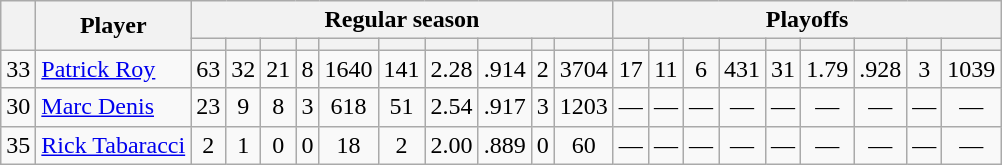<table class="wikitable plainrowheaders" style="text-align:center;">
<tr>
<th scope="col" rowspan="2"></th>
<th scope="col" rowspan="2">Player</th>
<th scope=colgroup colspan=10>Regular season</th>
<th scope=colgroup colspan=9>Playoffs</th>
</tr>
<tr>
<th scope="col"></th>
<th scope="col"></th>
<th scope="col"></th>
<th scope="col"></th>
<th scope="col"></th>
<th scope="col"></th>
<th scope="col"></th>
<th scope="col"></th>
<th scope="col"></th>
<th scope="col"></th>
<th scope="col"></th>
<th scope="col"></th>
<th scope="col"></th>
<th scope="col"></th>
<th scope="col"></th>
<th scope="col"></th>
<th scope="col"></th>
<th scope="col"></th>
<th scope="col"></th>
</tr>
<tr>
<td scope="row">33</td>
<td align="left"><a href='#'>Patrick Roy</a></td>
<td>63</td>
<td>32</td>
<td>21</td>
<td>8</td>
<td>1640</td>
<td>141</td>
<td>2.28</td>
<td>.914</td>
<td>2</td>
<td>3704</td>
<td>17</td>
<td>11</td>
<td>6</td>
<td>431</td>
<td>31</td>
<td>1.79</td>
<td>.928</td>
<td>3</td>
<td>1039</td>
</tr>
<tr>
<td scope="row">30</td>
<td align="left"><a href='#'>Marc Denis</a></td>
<td>23</td>
<td>9</td>
<td>8</td>
<td>3</td>
<td>618</td>
<td>51</td>
<td>2.54</td>
<td>.917</td>
<td>3</td>
<td>1203</td>
<td>—</td>
<td>—</td>
<td>—</td>
<td>—</td>
<td>—</td>
<td>—</td>
<td>—</td>
<td>—</td>
<td>—</td>
</tr>
<tr>
<td scope="row">35</td>
<td align="left"><a href='#'>Rick Tabaracci</a></td>
<td>2</td>
<td>1</td>
<td>0</td>
<td>0</td>
<td>18</td>
<td>2</td>
<td>2.00</td>
<td>.889</td>
<td>0</td>
<td>60</td>
<td>—</td>
<td>—</td>
<td>—</td>
<td>—</td>
<td>—</td>
<td>—</td>
<td>—</td>
<td>—</td>
<td>—</td>
</tr>
</table>
